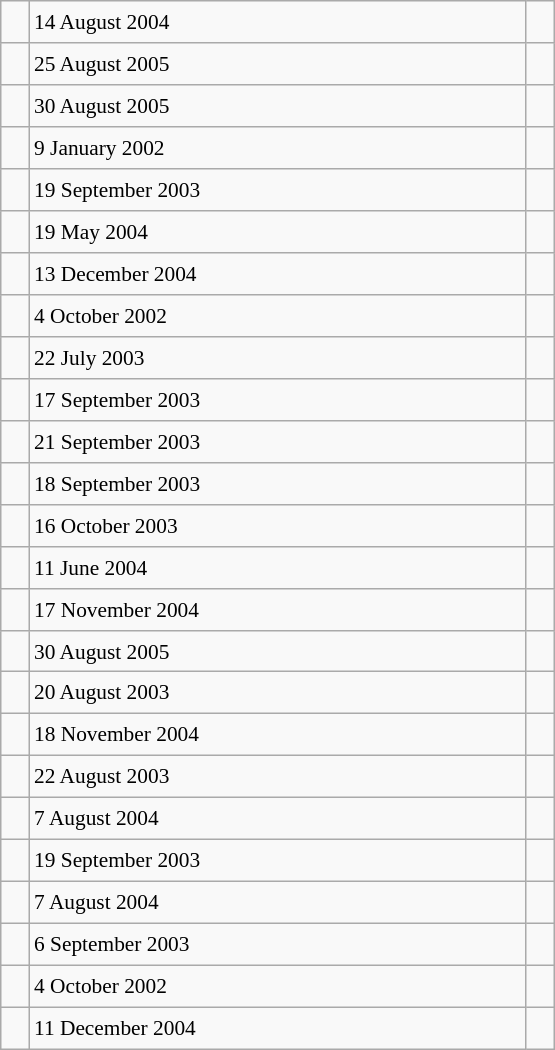<table class="wikitable" style="font-size: 89%; float: left; width: 26em; margin-right: 1em; height: 700px">
<tr>
<td></td>
<td>14 August 2004</td>
<td></td>
</tr>
<tr>
<td></td>
<td>25 August 2005</td>
<td></td>
</tr>
<tr>
<td></td>
<td>30 August 2005</td>
<td></td>
</tr>
<tr>
<td></td>
<td>9 January 2002</td>
<td></td>
</tr>
<tr>
<td></td>
<td>19 September 2003</td>
<td></td>
</tr>
<tr>
<td></td>
<td>19 May 2004</td>
<td></td>
</tr>
<tr>
<td></td>
<td>13 December 2004</td>
<td></td>
</tr>
<tr>
<td></td>
<td>4 October 2002</td>
<td></td>
</tr>
<tr>
<td></td>
<td>22 July 2003</td>
<td></td>
</tr>
<tr>
<td></td>
<td>17 September 2003</td>
<td></td>
</tr>
<tr>
<td></td>
<td>21 September 2003</td>
<td></td>
</tr>
<tr>
<td></td>
<td>18 September 2003</td>
<td></td>
</tr>
<tr>
<td></td>
<td>16 October 2003</td>
<td></td>
</tr>
<tr>
<td></td>
<td>11 June 2004</td>
<td></td>
</tr>
<tr>
<td></td>
<td>17 November 2004</td>
<td></td>
</tr>
<tr>
<td></td>
<td>30 August 2005</td>
<td></td>
</tr>
<tr>
<td></td>
<td>20 August 2003</td>
<td></td>
</tr>
<tr>
<td></td>
<td>18 November 2004</td>
<td></td>
</tr>
<tr>
<td></td>
<td>22 August 2003</td>
<td></td>
</tr>
<tr>
<td></td>
<td>7 August 2004</td>
<td></td>
</tr>
<tr>
<td></td>
<td>19 September 2003</td>
<td></td>
</tr>
<tr>
<td></td>
<td>7 August 2004</td>
<td></td>
</tr>
<tr>
<td></td>
<td>6 September 2003</td>
<td></td>
</tr>
<tr>
<td></td>
<td>4 October 2002</td>
<td></td>
</tr>
<tr>
<td></td>
<td>11 December 2004</td>
<td></td>
</tr>
</table>
